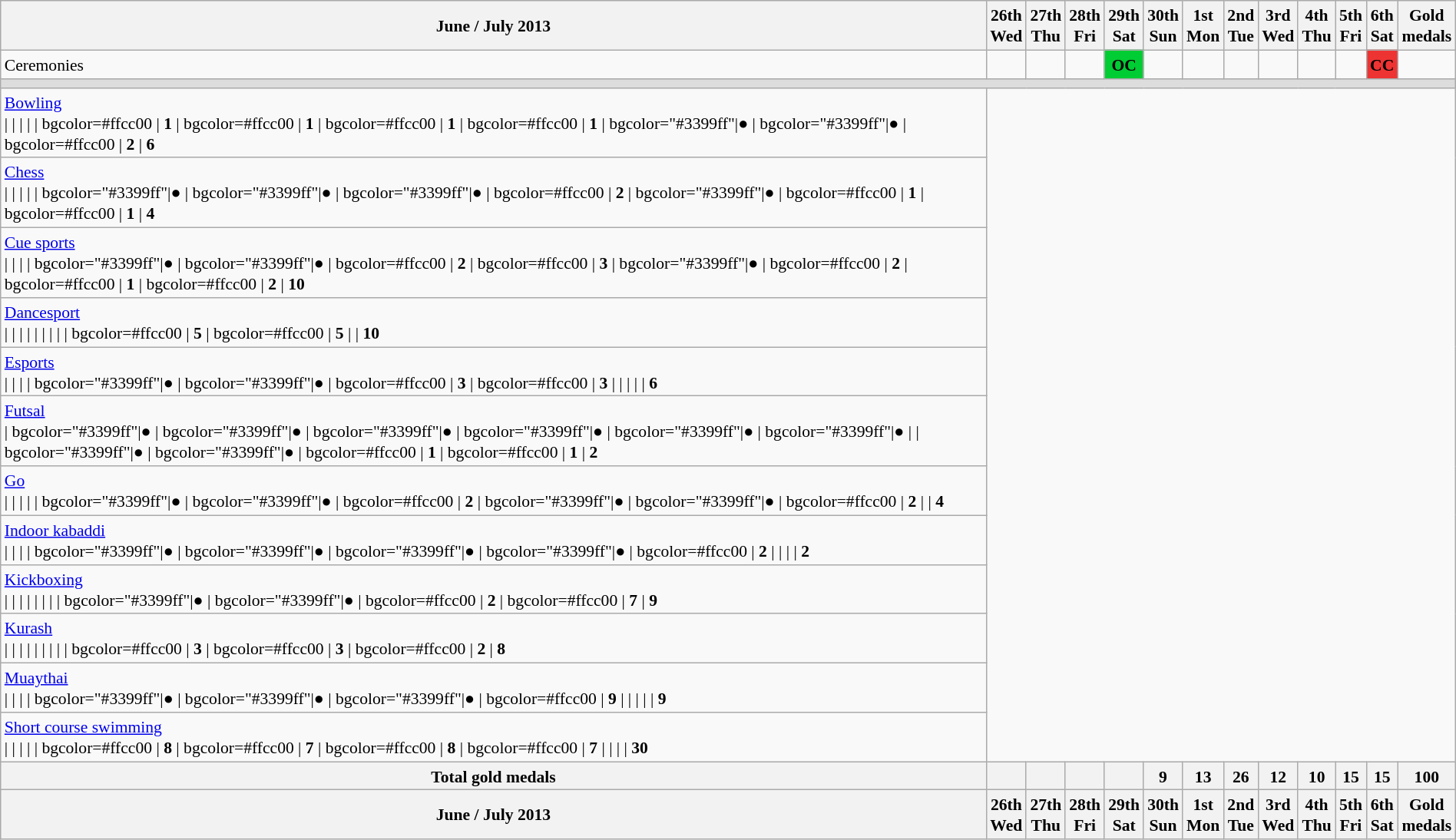<table class="wikitable" style="margin:0.5em auto; font-size:90%; line-height:1.25em;">
<tr>
<th>June / July 2013</th>
<th>26th<br>Wed</th>
<th>27th<br>Thu</th>
<th>28th<br>Fri</th>
<th>29th<br>Sat</th>
<th>30th<br>Sun</th>
<th>1st<br>Mon</th>
<th>2nd<br>Tue</th>
<th>3rd<br>Wed</th>
<th>4th<br>Thu</th>
<th>5th<br>Fri</th>
<th>6th<br>Sat</th>
<th>Gold<br>medals</th>
</tr>
<tr>
<td>Ceremonies</td>
<td></td>
<td></td>
<td></td>
<td bgcolor=#00cc33 align=center><strong>OC</strong></td>
<td></td>
<td></td>
<td></td>
<td></td>
<td></td>
<td></td>
<td bgcolor=#ee3333 align=center><strong>CC</strong></td>
<td></td>
</tr>
<tr bgcolor="#DDDDDD">
<td colspan=13 style="font-size:0.2em;line-height:1"> </td>
</tr>
<tr align="center">
<td align="left"> <a href='#'>Bowling</a><br>|  
|  
| 
| 
| bgcolor=#ffcc00 | <strong>1</strong>
| bgcolor=#ffcc00 | <strong>1</strong>
| bgcolor=#ffcc00 | <strong>1</strong>
| bgcolor=#ffcc00 | <strong>1</strong>
| bgcolor="#3399ff"|●
| bgcolor="#3399ff"|●
| bgcolor=#ffcc00 | <strong>2</strong>
| <strong>6</strong></td>
</tr>
<tr align="center">
<td align="left"> <a href='#'>Chess</a><br>|  
|  
| 
| 
| bgcolor="#3399ff"|●
| bgcolor="#3399ff"|●
| bgcolor="#3399ff"|●
| bgcolor=#ffcc00 | <strong>2</strong>
| bgcolor="#3399ff"|●
| bgcolor=#ffcc00 | <strong>1</strong>
| bgcolor=#ffcc00 | <strong>1</strong>
| <strong>4</strong></td>
</tr>
<tr align="center">
<td align="left"> <a href='#'>Cue sports</a><br>| 
| 
| 
| bgcolor="#3399ff"|●
| bgcolor="#3399ff"|●
| bgcolor=#ffcc00 | <strong>2</strong>
| bgcolor=#ffcc00 | <strong>3</strong>
| bgcolor="#3399ff"|●
| bgcolor=#ffcc00 | <strong>2</strong>
| bgcolor=#ffcc00 | <strong>1</strong>
| bgcolor=#ffcc00 | <strong>2</strong>
| <strong>10</strong></td>
</tr>
<tr align="center">
<td align="left"> <a href='#'>Dancesport</a><br>| 
| 
| 
| 
| 
| 
| 
| 
| bgcolor=#ffcc00 | <strong>5</strong>
| bgcolor=#ffcc00 | <strong>5</strong>
| 
| <strong>10</strong></td>
</tr>
<tr align="center">
<td align="left"> <a href='#'>Esports</a><br>| 
| 
| 
| bgcolor="#3399ff"|●
| bgcolor="#3399ff"|●
| bgcolor=#ffcc00 | <strong>3</strong>
| bgcolor=#ffcc00 | <strong>3</strong>
| 
| 
| 
| 
| <strong>6</strong></td>
</tr>
<tr align="center">
<td align="left"> <a href='#'>Futsal</a><br>| bgcolor="#3399ff"|●
| bgcolor="#3399ff"|●
| bgcolor="#3399ff"|●
| bgcolor="#3399ff"|●
| bgcolor="#3399ff"|●
| bgcolor="#3399ff"|●
| 
| bgcolor="#3399ff"|●
| bgcolor="#3399ff"|●
| bgcolor=#ffcc00 | <strong>1</strong>
| bgcolor=#ffcc00 | <strong>1</strong>
| <strong>2</strong></td>
</tr>
<tr align="center">
<td align="left"> <a href='#'>Go</a><br>| 
| 
| 
| 
| bgcolor="#3399ff"|●
| bgcolor="#3399ff"|●
| bgcolor=#ffcc00 | <strong>2</strong>
| bgcolor="#3399ff"|●
| bgcolor="#3399ff"|●
| bgcolor=#ffcc00 | <strong>2</strong>
| 
| <strong>4</strong></td>
</tr>
<tr align="center">
<td align="left"> <a href='#'>Indoor kabaddi</a><br>| 
| 
| 
| bgcolor="#3399ff"|●
| bgcolor="#3399ff"|●
| bgcolor="#3399ff"|●
| bgcolor="#3399ff"|●
| bgcolor=#ffcc00 | <strong>2</strong>
| 
|
| 
| <strong>2</strong></td>
</tr>
<tr align="center">
<td align="left"> <a href='#'>Kickboxing</a><br>| 
| 
| 
| 
|
| 
| 
| bgcolor="#3399ff"|●
| bgcolor="#3399ff"|●
| bgcolor=#ffcc00 | <strong>2</strong>
| bgcolor=#ffcc00 | <strong>7</strong>
| <strong>9</strong></td>
</tr>
<tr align="center">
<td align="left"> <a href='#'>Kurash</a><br>| 
| 
| 
| 
|
| 
| 
| 
| bgcolor=#ffcc00 | <strong>3</strong>
| bgcolor=#ffcc00 | <strong>3</strong>
| bgcolor=#ffcc00 | <strong>2</strong>
| <strong>8</strong></td>
</tr>
<tr align="center">
<td align="left"> <a href='#'>Muaythai</a><br>| 
| 
| 
| bgcolor="#3399ff"|●
| bgcolor="#3399ff"|●
| bgcolor="#3399ff"|●
| bgcolor=#ffcc00 | <strong>9</strong>
| 
| 
| 
| 
| <strong>9</strong></td>
</tr>
<tr align="center">
<td align="left"> <a href='#'>Short course swimming</a><br>| 
| 
| 
| 
| bgcolor=#ffcc00 | <strong>8</strong>
| bgcolor=#ffcc00 | <strong>7</strong>
| bgcolor=#ffcc00 | <strong>8</strong>
| bgcolor=#ffcc00 | <strong>7</strong>
|
|
|
| <strong>30</strong></td>
</tr>
<tr>
<th>Total gold medals</th>
<th></th>
<th></th>
<th></th>
<th></th>
<th>9</th>
<th>13</th>
<th>26</th>
<th>12</th>
<th>10</th>
<th>15</th>
<th>15</th>
<th>100</th>
</tr>
<tr>
<th>June / July 2013</th>
<th>26th<br>Wed</th>
<th>27th<br>Thu</th>
<th>28th<br>Fri</th>
<th>29th<br>Sat</th>
<th>30th<br>Sun</th>
<th>1st<br>Mon</th>
<th>2nd<br>Tue</th>
<th>3rd<br>Wed</th>
<th>4th<br>Thu</th>
<th>5th<br>Fri</th>
<th>6th<br>Sat</th>
<th>Gold<br>medals</th>
</tr>
</table>
